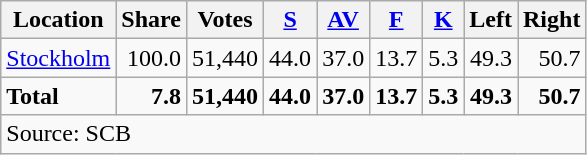<table class="wikitable sortable" style=text-align:right>
<tr>
<th>Location</th>
<th>Share</th>
<th>Votes</th>
<th><a href='#'>S</a></th>
<th><a href='#'>AV</a></th>
<th><a href='#'>F</a></th>
<th><a href='#'>K</a></th>
<th>Left</th>
<th>Right</th>
</tr>
<tr>
<td align=left><a href='#'>Stockholm</a></td>
<td>100.0</td>
<td>51,440</td>
<td>44.0</td>
<td>37.0</td>
<td>13.7</td>
<td>5.3</td>
<td>49.3</td>
<td>50.7</td>
</tr>
<tr>
<td align=left><strong>Total</strong></td>
<td><strong>7.8</strong></td>
<td><strong>51,440</strong></td>
<td><strong>44.0</strong></td>
<td><strong>37.0</strong></td>
<td><strong>13.7</strong></td>
<td><strong>5.3</strong></td>
<td><strong>49.3</strong></td>
<td><strong>50.7</strong></td>
</tr>
<tr>
<td align=left colspan=9>Source: SCB </td>
</tr>
</table>
